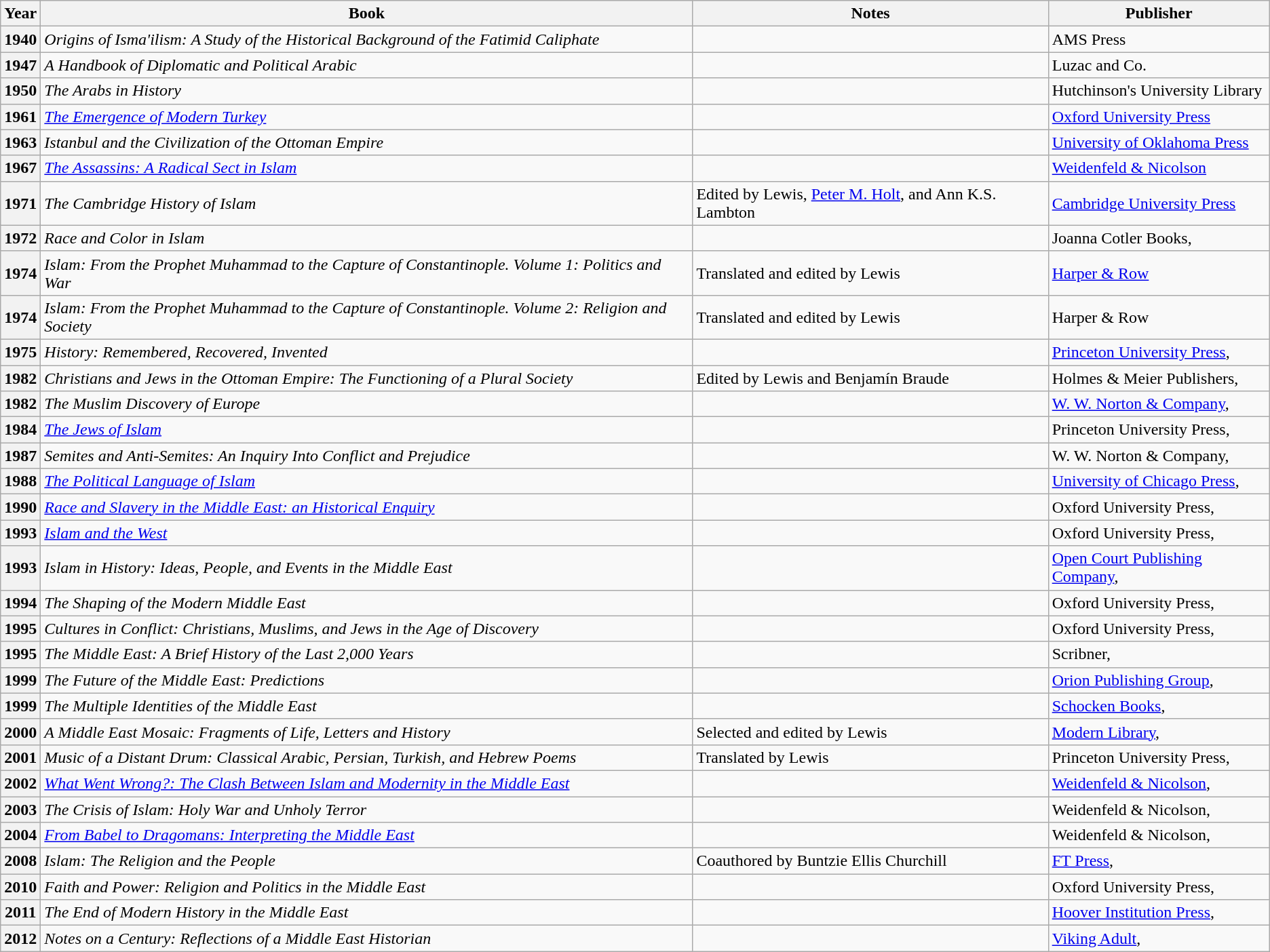<table class="wikitable"">
<tr>
<th scope="col">Year</th>
<th scope="col">Book</th>
<th scope="col">Notes</th>
<th scope="col">Publisher</th>
</tr>
<tr>
<th scope="row">1940</th>
<td><em>Origins of Isma'ilism: A Study of the Historical Background of the Fatimid Caliphate </em></td>
<td></td>
<td>AMS Press</td>
</tr>
<tr>
<th scope="row">1947</th>
<td><em>A Handbook of Diplomatic and Political Arabic</em></td>
<td></td>
<td>Luzac and Co.</td>
</tr>
<tr>
<th scope="row">1950</th>
<td><em>The Arabs in History</em></td>
<td></td>
<td>Hutchinson's University Library</td>
</tr>
<tr>
<th scope="row">1961</th>
<td><em><a href='#'>The Emergence of Modern Turkey</a></em></td>
<td></td>
<td><a href='#'>Oxford University Press</a></td>
</tr>
<tr>
<th scope="row">1963</th>
<td><em>Istanbul and the Civilization of the Ottoman Empire</em></td>
<td></td>
<td><a href='#'>University of Oklahoma Press</a></td>
</tr>
<tr>
<th scope="row">1967</th>
<td><em><a href='#'>The Assassins: A Radical Sect in Islam</a></em></td>
<td></td>
<td><a href='#'>Weidenfeld & Nicolson</a></td>
</tr>
<tr>
<th scope="row">1971</th>
<td><em>The Cambridge History of Islam</em></td>
<td>Edited by Lewis, <a href='#'>Peter M. Holt</a>, and Ann K.S. Lambton</td>
<td><a href='#'>Cambridge University Press</a></td>
</tr>
<tr>
<th scope="row">1972</th>
<td><em>Race and Color in Islam</em></td>
<td></td>
<td>Joanna Cotler Books, </td>
</tr>
<tr>
<th scope="row">1974</th>
<td><em>Islam: From the Prophet Muhammad to the Capture of Constantinople. Volume 1: Politics and War</em></td>
<td>Translated and edited by Lewis</td>
<td><a href='#'>Harper & Row</a></td>
</tr>
<tr>
<th scope="row">1974</th>
<td><em>Islam: From the Prophet Muhammad to the Capture of Constantinople. Volume 2: Religion and Society</em></td>
<td>Translated and edited by Lewis</td>
<td>Harper & Row</td>
</tr>
<tr>
<th scope="row">1975</th>
<td><em>History: Remembered, Recovered, Invented</em></td>
<td></td>
<td><a href='#'>Princeton University Press</a>, </td>
</tr>
<tr>
<th scope="row">1982</th>
<td><em>Christians and Jews in the Ottoman Empire: The Functioning of a Plural Society</em></td>
<td>Edited by Lewis and Benjamín Braude</td>
<td>Holmes & Meier Publishers, </td>
</tr>
<tr>
<th scope="row">1982</th>
<td><em>The Muslim Discovery of Europe</em></td>
<td></td>
<td><a href='#'>W. W. Norton & Company</a>, </td>
</tr>
<tr>
<th scope="row">1984</th>
<td><em><a href='#'>The Jews of Islam</a></em></td>
<td></td>
<td>Princeton University Press, </td>
</tr>
<tr>
<th scope="row">1987</th>
<td><em>Semites and Anti-Semites: An Inquiry Into Conflict and Prejudice</em></td>
<td></td>
<td>W. W. Norton & Company, </td>
</tr>
<tr>
<th scope="row">1988</th>
<td><em><a href='#'>The Political Language of Islam</a></em></td>
<td></td>
<td><a href='#'>University of Chicago Press</a>, </td>
</tr>
<tr>
<th scope="row">1990</th>
<td><em><a href='#'>Race and Slavery in the Middle East: an Historical Enquiry</a></em></td>
<td></td>
<td>Oxford University Press, </td>
</tr>
<tr>
<th scope="row">1993</th>
<td><em><a href='#'>Islam and the West</a></em></td>
<td></td>
<td>Oxford University Press, </td>
</tr>
<tr>
<th scope="row">1993</th>
<td><em>Islam in History: Ideas, People, and Events in the Middle East</em></td>
<td></td>
<td><a href='#'>Open Court Publishing Company</a>, </td>
</tr>
<tr>
<th scope="row">1994</th>
<td><em>The Shaping of the Modern Middle East</em></td>
<td></td>
<td>Oxford University Press, </td>
</tr>
<tr>
<th scope="row">1995</th>
<td><em>Cultures in Conflict: Christians, Muslims, and Jews in the Age of Discovery</em></td>
<td></td>
<td>Oxford University Press, </td>
</tr>
<tr>
<th scope="row">1995</th>
<td><em>The Middle East: A Brief History of the Last 2,000 Years</em></td>
<td></td>
<td>Scribner, </td>
</tr>
<tr>
<th scope="row">1999</th>
<td><em>The Future of the Middle East: Predictions</em></td>
<td></td>
<td><a href='#'>Orion Publishing Group</a>, </td>
</tr>
<tr>
<th scope="row">1999</th>
<td><em>The Multiple Identities of the Middle East</em></td>
<td></td>
<td><a href='#'>Schocken Books</a>, </td>
</tr>
<tr>
<th scope="row">2000</th>
<td><em>A Middle East Mosaic: Fragments of Life, Letters and History</em></td>
<td>Selected and edited by Lewis</td>
<td><a href='#'>Modern Library</a>, </td>
</tr>
<tr>
<th scope="row">2001</th>
<td><em>Music of a Distant Drum: Classical Arabic, Persian, Turkish, and Hebrew Poems</em></td>
<td>Translated by Lewis</td>
<td>Princeton University Press, </td>
</tr>
<tr>
<th scope="row">2002</th>
<td><em><a href='#'>What Went Wrong?: The Clash Between Islam and Modernity in the Middle East</a></em></td>
<td></td>
<td><a href='#'>Weidenfeld & Nicolson</a>, </td>
</tr>
<tr>
<th scope="row">2003</th>
<td><em>The Crisis of Islam: Holy War and Unholy Terror</em></td>
<td></td>
<td>Weidenfeld & Nicolson, </td>
</tr>
<tr>
<th scope="row">2004</th>
<td><em><a href='#'>From Babel to Dragomans: Interpreting the Middle East</a></em></td>
<td></td>
<td>Weidenfeld & Nicolson, </td>
</tr>
<tr>
<th scope="row">2008</th>
<td><em>Islam: The Religion and the People</em></td>
<td>Coauthored by Buntzie Ellis Churchill</td>
<td><a href='#'>FT Press</a>, </td>
</tr>
<tr>
<th scope="row">2010</th>
<td><em>Faith and Power: Religion and Politics in the Middle East</em></td>
<td></td>
<td>Oxford University Press, </td>
</tr>
<tr>
<th scope="row">2011</th>
<td><em>The End of Modern History in the Middle East</em></td>
<td></td>
<td><a href='#'>Hoover Institution Press</a>, </td>
</tr>
<tr>
<th scope="row">2012</th>
<td><em>Notes on a Century: Reflections of a Middle East Historian</em></td>
<td></td>
<td><a href='#'>Viking Adult</a>, </td>
</tr>
</table>
